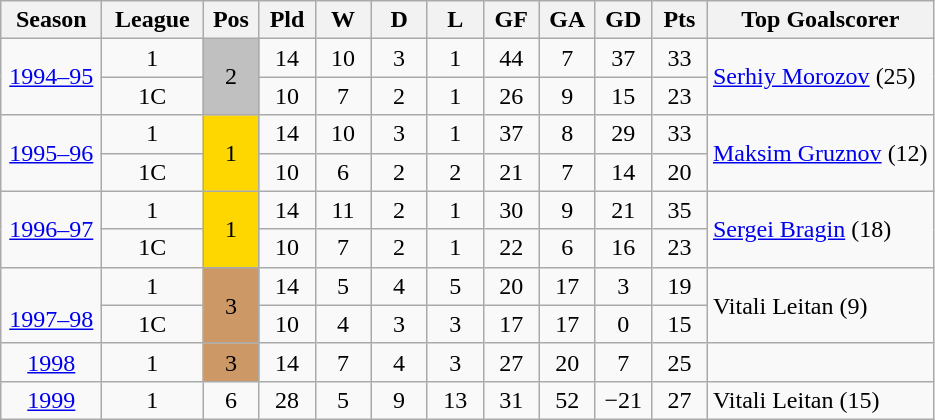<table class="wikitable" style="font-size:100%; text-align:center">
<tr>
<th width=60px>Season</th>
<th width=60px>League</th>
<th width=30px>Pos</th>
<th width=30px>Pld</th>
<th width=30px>W</th>
<th width=30px>D</th>
<th width=30px>L</th>
<th width=30px>GF</th>
<th width=30px>GA</th>
<th width=30px>GD</th>
<th width=30px>Pts</th>
<th>Top Goalscorer</th>
</tr>
<tr>
<td rowspan="2"><a href='#'>1994–95</a></td>
<td>1</td>
<td rowspan="2" bgcolor="silver">2</td>
<td>14</td>
<td>10</td>
<td>3</td>
<td>1</td>
<td>44</td>
<td>7</td>
<td>37</td>
<td>33</td>
<td rowspan="2" align=left><a href='#'>Serhiy Morozov</a> (25)</td>
</tr>
<tr>
<td>1C</td>
<td>10</td>
<td>7</td>
<td>2</td>
<td>1</td>
<td>26</td>
<td>9</td>
<td>15</td>
<td>23</td>
</tr>
<tr>
<td rowspan="2"><a href='#'>1995–96</a></td>
<td>1</td>
<td rowspan="2" bgcolor="gold">1</td>
<td>14</td>
<td>10</td>
<td>3</td>
<td>1</td>
<td>37</td>
<td>8</td>
<td>29</td>
<td>33</td>
<td rowspan="2" align=left><a href='#'>Maksim Gruznov</a> (12)</td>
</tr>
<tr>
<td>1C</td>
<td>10</td>
<td>6</td>
<td>2</td>
<td>2</td>
<td>21</td>
<td>7</td>
<td>14</td>
<td>20</td>
</tr>
<tr>
<td rowspan="2"><a href='#'>1996–97</a></td>
<td>1</td>
<td rowspan="2" bgcolor="gold">1</td>
<td>14</td>
<td>11</td>
<td>2</td>
<td>1</td>
<td>30</td>
<td>9</td>
<td>21</td>
<td>35</td>
<td rowspan="2" align=left><a href='#'>Sergei Bragin</a> (18)</td>
</tr>
<tr>
<td>1C</td>
<td>10</td>
<td>7</td>
<td>2</td>
<td>1</td>
<td>22</td>
<td>6</td>
<td>16</td>
<td>23</td>
</tr>
<tr>
<td rowspan="2"><br><a href='#'>1997–98</a></td>
<td>1</td>
<td rowspan="2" bgcolor="#cc9966">3</td>
<td>14</td>
<td>5</td>
<td>4</td>
<td>5</td>
<td>20</td>
<td>17</td>
<td>3</td>
<td>19</td>
<td rowspan="2" align=left>Vitali Leitan (9)</td>
</tr>
<tr>
<td>1C</td>
<td>10</td>
<td>4</td>
<td>3</td>
<td>3</td>
<td>17</td>
<td>17</td>
<td>0</td>
<td>15</td>
</tr>
<tr>
<td><a href='#'>1998</a></td>
<td>1</td>
<td bgcolor="#cc9966">3</td>
<td>14</td>
<td>7</td>
<td>4</td>
<td>3</td>
<td>27</td>
<td>20</td>
<td>7</td>
<td>25</td>
<td align=left></td>
</tr>
<tr>
<td><a href='#'>1999</a></td>
<td>1</td>
<td>6</td>
<td>28</td>
<td>5</td>
<td>9</td>
<td>13</td>
<td>31</td>
<td>52</td>
<td>−21</td>
<td>27</td>
<td align=left>Vitali Leitan (15)</td>
</tr>
</table>
